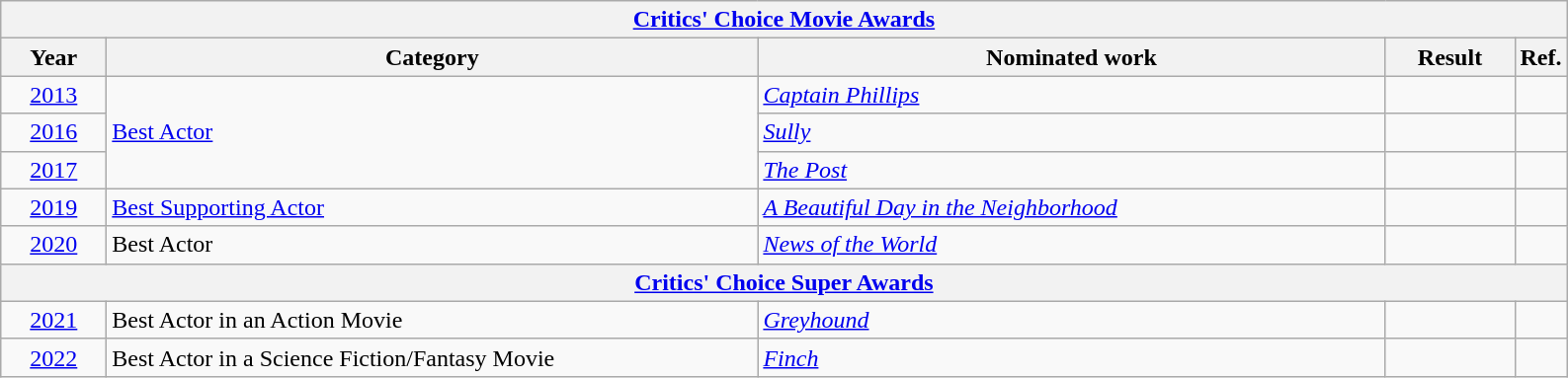<table class=wikitable>
<tr>
<th colspan=5><a href='#'>Critics' Choice Movie Awards</a></th>
</tr>
<tr>
<th scope="col" style="width:4em;">Year</th>
<th scope="col" style="width:27em;">Category</th>
<th scope="col" style="width:26em;">Nominated work</th>
<th scope="col" style="width:5em;">Result</th>
<th>Ref.</th>
</tr>
<tr>
<td style="text-align:center;"><a href='#'>2013</a></td>
<td rowspan=3><a href='#'>Best Actor</a></td>
<td><em><a href='#'>Captain Phillips</a></em></td>
<td></td>
<td style="text-align:center;"></td>
</tr>
<tr>
<td style="text-align:center;"><a href='#'>2016</a></td>
<td><em><a href='#'>Sully</a></em></td>
<td></td>
<td style="text-align:center;"></td>
</tr>
<tr>
<td style="text-align:center;"><a href='#'>2017</a></td>
<td><em><a href='#'>The Post</a></em></td>
<td></td>
<td style="text-align:center;"></td>
</tr>
<tr>
<td style="text-align:center;"><a href='#'>2019</a></td>
<td><a href='#'>Best Supporting Actor</a></td>
<td><em><a href='#'>A Beautiful Day in the Neighborhood</a></em></td>
<td></td>
<td style="text-align:center;"></td>
</tr>
<tr>
<td style="text-align:center;"><a href='#'>2020</a></td>
<td>Best Actor</td>
<td><em><a href='#'>News of the World</a></em></td>
<td></td>
<td style="text-align:center;"></td>
</tr>
<tr>
<th colspan=5><a href='#'>Critics' Choice Super Awards</a></th>
</tr>
<tr>
<td style="text-align:center;"><a href='#'>2021</a></td>
<td>Best Actor in an Action Movie</td>
<td><em><a href='#'>Greyhound</a></em></td>
<td></td>
<td style="text-align:center;"></td>
</tr>
<tr>
<td style="text-align:center;"><a href='#'>2022</a></td>
<td>Best Actor in a Science Fiction/Fantasy Movie</td>
<td><em><a href='#'>Finch</a></em></td>
<td></td>
<td style="text-align:center;"></td>
</tr>
</table>
